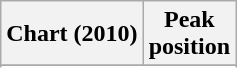<table class="wikitable sortable plainrowheaders" style="text-align:center;">
<tr>
<th align="center">Chart (2010)</th>
<th align="center">Peak<br>position</th>
</tr>
<tr>
</tr>
<tr>
</tr>
<tr>
</tr>
</table>
